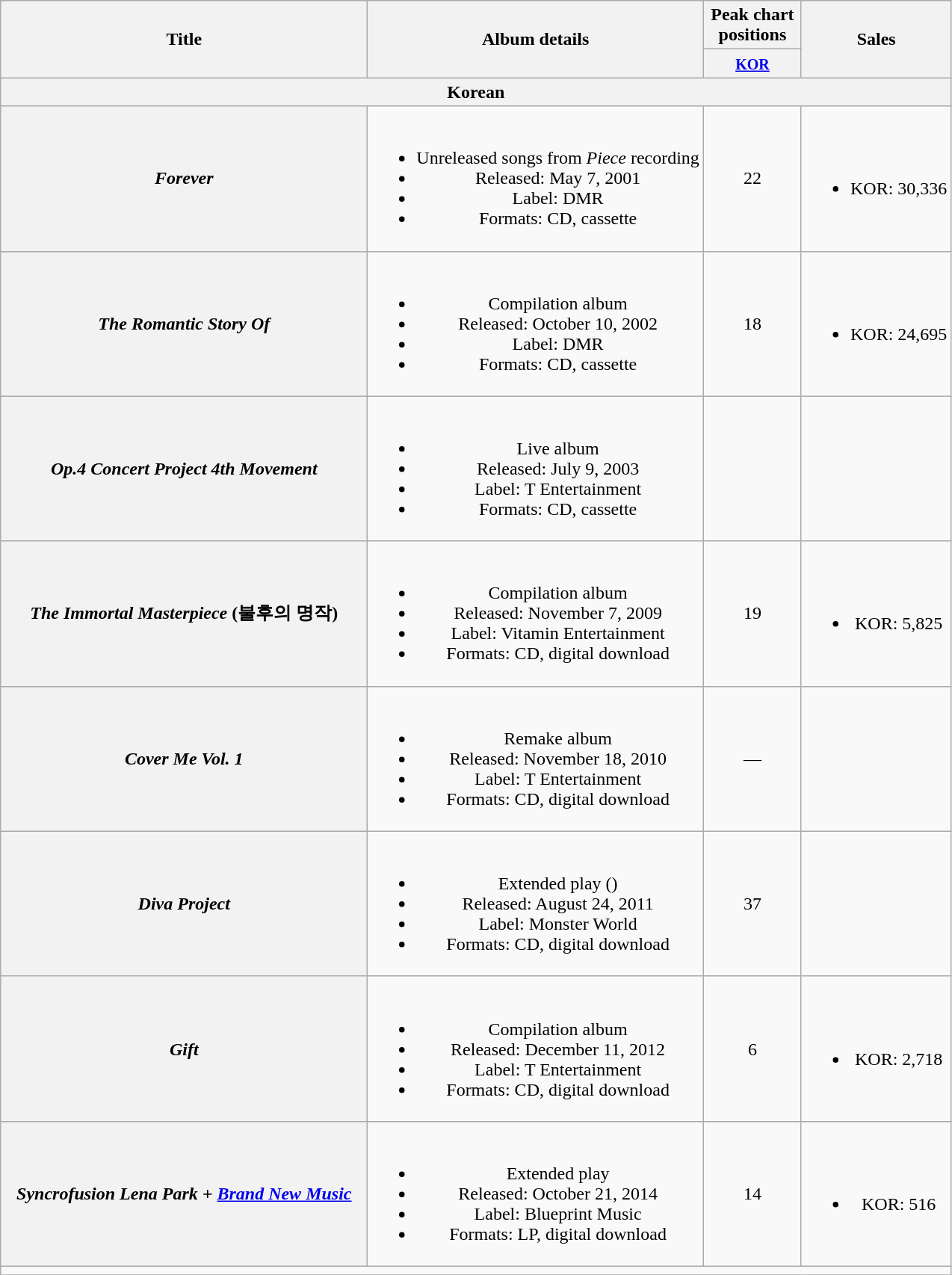<table class="wikitable plainrowheaders" style="text-align:center;">
<tr>
<th scope="col" rowspan="2" style="width:20em;">Title</th>
<th scope="col" rowspan="2">Album details</th>
<th scope="col" colspan="1" style="width:5em;">Peak chart positions</th>
<th scope="col" rowspan="2">Sales</th>
</tr>
<tr>
<th><small><a href='#'>KOR</a></small><br></th>
</tr>
<tr>
<th colspan="4">Korean</th>
</tr>
<tr>
<th scope="row"><em>Forever</em></th>
<td><br><ul><li>Unreleased songs from <em>Piece</em> recording</li><li>Released: May 7, 2001</li><li>Label: DMR</li><li>Formats: CD, cassette</li></ul></td>
<td>22</td>
<td><br><ul><li>KOR: 30,336</li></ul></td>
</tr>
<tr>
<th scope="row"><em>The Romantic Story Of</em></th>
<td><br><ul><li>Compilation album</li><li>Released: October 10, 2002</li><li>Label: DMR</li><li>Formats: CD, cassette</li></ul></td>
<td>18</td>
<td><br><ul><li>KOR: 24,695</li></ul></td>
</tr>
<tr>
<th scope="row"><em>Op.4 Concert Project 4th Movement</em></th>
<td><br><ul><li>Live album</li><li>Released: July 9, 2003</li><li>Label: T Entertainment</li><li>Formats: CD, cassette</li></ul></td>
<td></td>
<td></td>
</tr>
<tr>
<th scope="row"><em>The Immortal Masterpiece</em> (불후의 명작)</th>
<td><br><ul><li>Compilation album</li><li>Released: November 7, 2009</li><li>Label: Vitamin Entertainment</li><li>Formats: CD, digital download</li></ul></td>
<td>19</td>
<td><br><ul><li>KOR: 5,825</li></ul></td>
</tr>
<tr>
<th scope="row"><em>Cover Me Vol. 1</em></th>
<td><br><ul><li>Remake album</li><li>Released: November 18, 2010</li><li>Label: T Entertainment</li><li>Formats: CD, digital download</li></ul></td>
<td>—</td>
<td></td>
</tr>
<tr>
<th scope="row"><em>Diva Project</em></th>
<td><br><ul><li>Extended play ()</li><li>Released: August 24, 2011</li><li>Label: Monster World</li><li>Formats: CD, digital download</li></ul></td>
<td>37</td>
<td></td>
</tr>
<tr>
<th scope="row"><em>Gift</em></th>
<td><br><ul><li>Compilation album</li><li>Released: December 11, 2012</li><li>Label: T Entertainment</li><li>Formats: CD, digital download</li></ul></td>
<td>6</td>
<td><br><ul><li>KOR: 2,718</li></ul></td>
</tr>
<tr>
<th scope="row"><em>Syncrofusion Lena Park + <a href='#'>Brand New Music</a></em></th>
<td><br><ul><li>Extended play </li><li>Released: October 21, 2014</li><li>Label: Blueprint Music</li><li>Formats: LP, digital download</li></ul></td>
<td>14</td>
<td><br><ul><li>KOR: 516</li></ul></td>
</tr>
<tr>
<td colspan="4"></td>
</tr>
<tr>
</tr>
</table>
